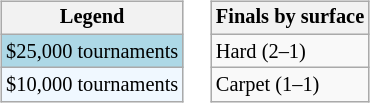<table>
<tr valign=top>
<td><br><table class=wikitable style="font-size:85%">
<tr>
<th>Legend</th>
</tr>
<tr style="background:lightblue;">
<td>$25,000 tournaments</td>
</tr>
<tr style="background:#f0f8ff;">
<td>$10,000 tournaments</td>
</tr>
</table>
</td>
<td><br><table class=wikitable style="font-size:85%">
<tr>
<th>Finals by surface</th>
</tr>
<tr>
<td>Hard (2–1)</td>
</tr>
<tr>
<td>Carpet (1–1)</td>
</tr>
</table>
</td>
</tr>
</table>
